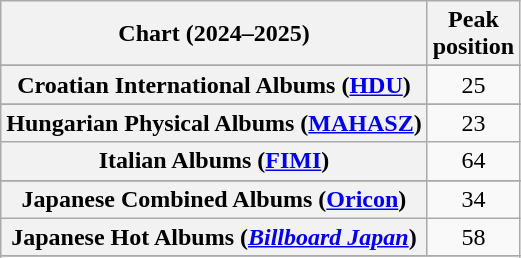<table class="wikitable sortable plainrowheaders" style="text-align:center;">
<tr>
<th scope="col">Chart (2024–2025)</th>
<th scope="col">Peak<br>position</th>
</tr>
<tr>
</tr>
<tr>
</tr>
<tr>
</tr>
<tr>
<th scope="row">Croatian International Albums (<a href='#'>HDU</a>)</th>
<td>25</td>
</tr>
<tr>
</tr>
<tr>
</tr>
<tr>
<th scope="row">Hungarian Physical Albums (<a href='#'>MAHASZ</a>)</th>
<td>23</td>
</tr>
<tr>
<th scope="row">Italian Albums (<a href='#'>FIMI</a>)</th>
<td>64</td>
</tr>
<tr>
</tr>
<tr>
<th scope="row">Japanese Combined Albums (<a href='#'>Oricon</a>)</th>
<td>34</td>
</tr>
<tr>
<th scope="row">Japanese Hot Albums (<em><a href='#'>Billboard Japan</a></em>)</th>
<td>58</td>
</tr>
<tr>
</tr>
<tr>
</tr>
<tr>
</tr>
<tr>
</tr>
<tr>
</tr>
<tr>
</tr>
<tr>
</tr>
</table>
